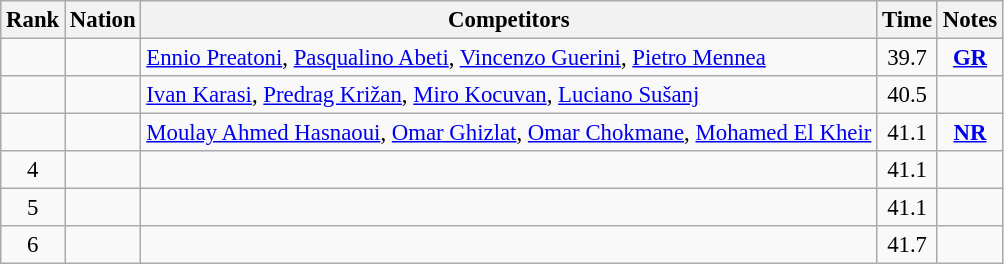<table class="wikitable sortable" style="text-align:center; font-size:95%">
<tr>
<th>Rank</th>
<th>Nation</th>
<th>Competitors</th>
<th>Time</th>
<th>Notes</th>
</tr>
<tr>
<td></td>
<td align=left></td>
<td align=left><a href='#'>Ennio Preatoni</a>, <a href='#'>Pasqualino Abeti</a>, <a href='#'>Vincenzo Guerini</a>, <a href='#'>Pietro Mennea</a></td>
<td>39.7</td>
<td><strong><a href='#'>GR</a></strong></td>
</tr>
<tr>
<td></td>
<td align=left></td>
<td align=left><a href='#'>Ivan Karasi</a>, <a href='#'>Predrag Križan</a>, <a href='#'>Miro Kocuvan</a>, <a href='#'>Luciano Sušanj</a></td>
<td>40.5</td>
<td></td>
</tr>
<tr>
<td></td>
<td align=left></td>
<td align=left><a href='#'>Moulay Ahmed Hasnaoui</a>, <a href='#'>Omar Ghizlat</a>, <a href='#'>Omar Chokmane</a>, <a href='#'>Mohamed El Kheir</a></td>
<td>41.1</td>
<td><strong><a href='#'>NR</a></strong></td>
</tr>
<tr>
<td>4</td>
<td align=left></td>
<td align=left></td>
<td>41.1</td>
<td></td>
</tr>
<tr>
<td>5</td>
<td align=left></td>
<td align=left></td>
<td>41.1</td>
<td></td>
</tr>
<tr>
<td>6</td>
<td align=left></td>
<td align=left></td>
<td>41.7</td>
<td></td>
</tr>
</table>
